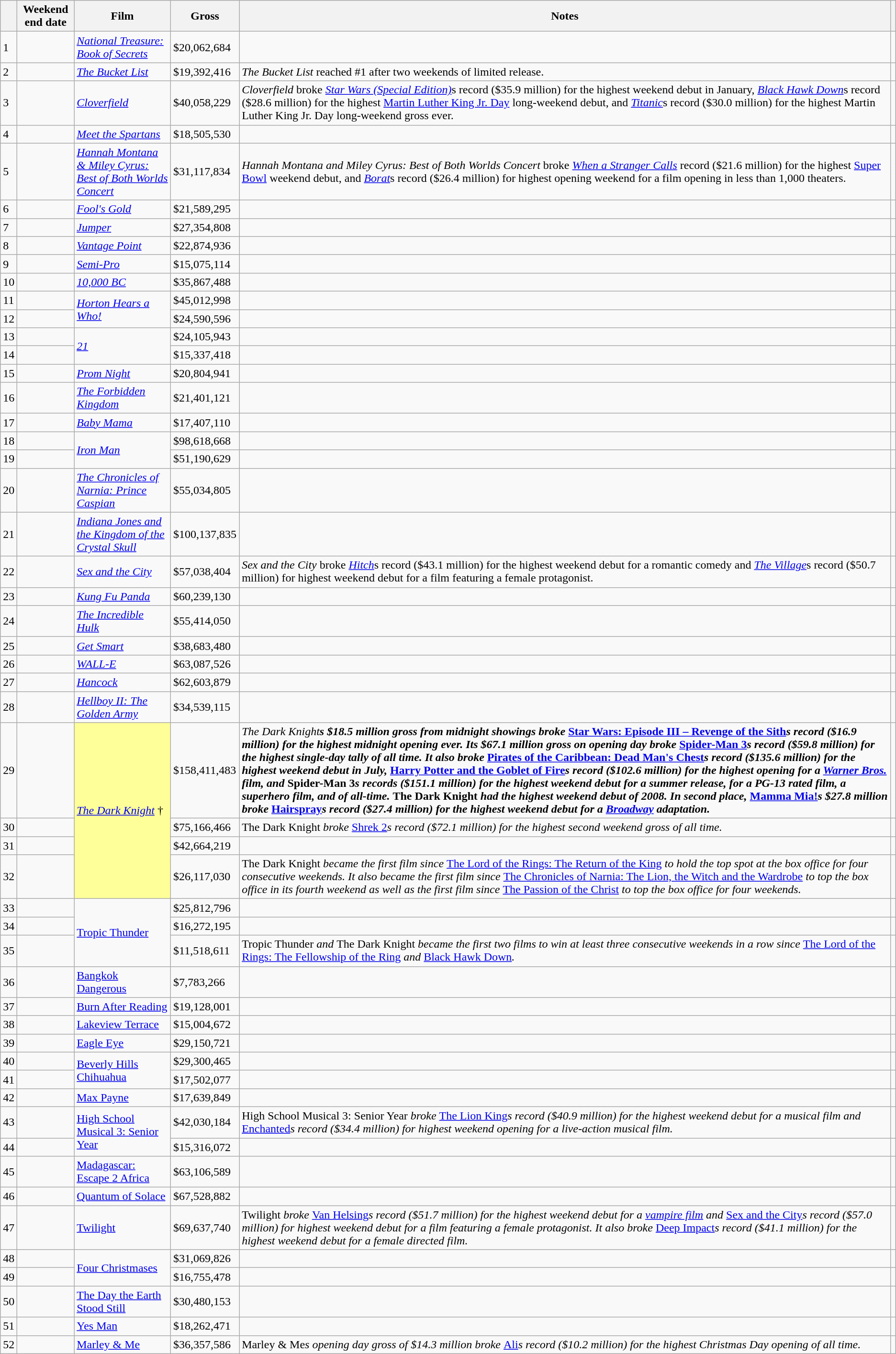<table class="wikitable sortable">
<tr>
<th></th>
<th>Weekend end date</th>
<th>Film</th>
<th>Gross</th>
<th>Notes</th>
<th class="unsortable"></th>
</tr>
<tr>
<td>1</td>
<td></td>
<td><em><a href='#'>National Treasure: Book of Secrets</a></em></td>
<td>$20,062,684</td>
<td></td>
<td></td>
</tr>
<tr>
<td>2</td>
<td></td>
<td><em><a href='#'>The Bucket List</a></em></td>
<td>$19,392,416</td>
<td><em>The Bucket List</em> reached #1 after two weekends of limited release.</td>
<td></td>
</tr>
<tr>
<td>3</td>
<td></td>
<td><em><a href='#'>Cloverfield</a></em></td>
<td>$40,058,229</td>
<td><em>Cloverfield</em> broke <em><a href='#'>Star Wars (Special Edition)</a></em>s record ($35.9 million) for the highest weekend debut in January, <em><a href='#'>Black Hawk Down</a></em>s record ($28.6 million) for the highest <a href='#'>Martin Luther King Jr. Day</a> long-weekend debut, and <em><a href='#'>Titanic</a></em>s record ($30.0 million) for the highest Martin Luther King Jr. Day long-weekend gross ever.</td>
<td></td>
</tr>
<tr>
<td>4</td>
<td></td>
<td><em><a href='#'>Meet the Spartans</a></em></td>
<td>$18,505,530</td>
<td></td>
<td></td>
</tr>
<tr>
<td>5</td>
<td></td>
<td><em><a href='#'>Hannah Montana & Miley Cyrus: Best of Both Worlds Concert</a></em></td>
<td>$31,117,834</td>
<td><em>Hannah Montana and Miley Cyrus: Best of Both Worlds Concert</em> broke <em><a href='#'>When a Stranger Calls</a></em> record ($21.6 million) for the highest <a href='#'>Super Bowl</a> weekend debut, and <em><a href='#'>Borat</a></em>s record ($26.4 million) for highest opening weekend for a film opening in less than 1,000 theaters.</td>
<td></td>
</tr>
<tr>
<td>6</td>
<td></td>
<td><em><a href='#'>Fool's Gold</a></em></td>
<td>$21,589,295</td>
<td></td>
<td></td>
</tr>
<tr>
<td>7</td>
<td></td>
<td><em><a href='#'>Jumper</a></em></td>
<td>$27,354,808</td>
<td></td>
<td></td>
</tr>
<tr>
<td>8</td>
<td></td>
<td><em><a href='#'>Vantage Point</a></em></td>
<td>$22,874,936</td>
<td></td>
<td></td>
</tr>
<tr>
<td>9</td>
<td></td>
<td><em><a href='#'>Semi-Pro</a></em></td>
<td>$15,075,114</td>
<td></td>
<td></td>
</tr>
<tr>
<td>10</td>
<td></td>
<td><em><a href='#'>10,000 BC</a></em></td>
<td>$35,867,488</td>
<td></td>
<td></td>
</tr>
<tr>
<td>11</td>
<td></td>
<td rowspan="2"><em><a href='#'>Horton Hears a Who!</a></em></td>
<td>$45,012,998</td>
<td></td>
<td></td>
</tr>
<tr>
<td>12</td>
<td></td>
<td>$24,590,596</td>
<td></td>
<td></td>
</tr>
<tr>
<td>13</td>
<td></td>
<td rowspan="2"><em><a href='#'>21</a></em></td>
<td>$24,105,943</td>
<td></td>
<td></td>
</tr>
<tr>
<td>14</td>
<td></td>
<td>$15,337,418</td>
<td></td>
<td></td>
</tr>
<tr>
<td>15</td>
<td></td>
<td><em><a href='#'>Prom Night</a></em></td>
<td>$20,804,941</td>
<td></td>
<td></td>
</tr>
<tr>
<td>16</td>
<td></td>
<td><em><a href='#'>The Forbidden Kingdom</a></em></td>
<td>$21,401,121</td>
<td></td>
<td></td>
</tr>
<tr>
<td>17</td>
<td></td>
<td><em><a href='#'>Baby Mama</a></em></td>
<td>$17,407,110</td>
<td></td>
<td></td>
</tr>
<tr>
<td>18</td>
<td></td>
<td rowspan="2"><em><a href='#'>Iron Man</a></em></td>
<td>$98,618,668</td>
<td></td>
<td></td>
</tr>
<tr>
<td>19</td>
<td></td>
<td>$51,190,629</td>
<td></td>
<td></td>
</tr>
<tr>
<td>20</td>
<td></td>
<td><em><a href='#'>The Chronicles of Narnia: Prince Caspian</a></em></td>
<td>$55,034,805</td>
<td></td>
<td></td>
</tr>
<tr>
<td>21</td>
<td></td>
<td><em><a href='#'>Indiana Jones and the Kingdom of the Crystal Skull</a></em></td>
<td>$100,137,835</td>
<td></td>
<td></td>
</tr>
<tr>
<td>22</td>
<td></td>
<td><em><a href='#'>Sex and the City</a></em></td>
<td>$57,038,404</td>
<td><em>Sex and the City</em> broke <em><a href='#'>Hitch</a></em>s record ($43.1 million) for the highest weekend debut for a romantic comedy and <em><a href='#'>The Village</a></em>s record ($50.7 million) for highest weekend debut for a film featuring a female protagonist.</td>
<td></td>
</tr>
<tr>
<td>23</td>
<td></td>
<td><em><a href='#'>Kung Fu Panda</a></em></td>
<td>$60,239,130</td>
<td></td>
<td></td>
</tr>
<tr>
<td>24</td>
<td></td>
<td><em><a href='#'>The Incredible Hulk</a></em></td>
<td>$55,414,050</td>
<td></td>
<td></td>
</tr>
<tr>
<td>25</td>
<td></td>
<td><em><a href='#'>Get Smart</a></em></td>
<td>$38,683,480</td>
<td></td>
<td></td>
</tr>
<tr>
<td>26</td>
<td></td>
<td><em><a href='#'>WALL-E</a></em></td>
<td>$63,087,526</td>
<td></td>
<td></td>
</tr>
<tr>
<td>27</td>
<td></td>
<td><em><a href='#'>Hancock</a></em></td>
<td>$62,603,879</td>
<td></td>
<td></td>
</tr>
<tr>
<td>28</td>
<td></td>
<td><em><a href='#'>Hellboy II: The Golden Army</a></em></td>
<td>$34,539,115</td>
<td></td>
<td></td>
</tr>
<tr>
<td>29</td>
<td></td>
<td rowspan="4" style="background-color:#FFFF99"><em><a href='#'>The Dark Knight</a></em> †</td>
<td>$158,411,483</td>
<td><em>The Dark Knight<strong>s $18.5 million gross from midnight showings broke </em><a href='#'>Star Wars: Episode III – Revenge of the Sith</a><em>s record ($16.9 million) for the highest midnight opening ever. Its $67.1 million gross on opening day broke </em><a href='#'>Spider-Man 3</a><em>s record ($59.8 million) for the highest single-day tally of all time. It also broke </em><a href='#'>Pirates of the Caribbean: Dead Man's Chest</a><em>s record ($135.6 million) for the highest weekend debut in July, </em><a href='#'>Harry Potter and the Goblet of Fire</a><em>s record ($102.6 million) for the highest opening for a <a href='#'>Warner Bros.</a> film, and </em>Spider-Man 3<em>s records ($151.1 million) for the highest weekend debut for a summer release, for a PG-13 rated film, a superhero film, and of all-time. </em>The Dark Knight<em> had the highest weekend debut of 2008. In second place, </em><a href='#'>Mamma Mia!</a><em>s $27.8 million broke </em><a href='#'>Hairspray</a><em>s record ($27.4 million) for the highest weekend debut for a <a href='#'>Broadway</a> adaptation.</td>
<td></td>
</tr>
<tr>
<td>30</td>
<td></td>
<td>$75,166,466</td>
<td></em>The Dark Knight<em> broke </em><a href='#'>Shrek 2</a><em>s record ($72.1 million) for the highest second weekend gross of all time.</td>
<td></td>
</tr>
<tr>
<td>31</td>
<td></td>
<td>$42,664,219</td>
<td></td>
<td></td>
</tr>
<tr>
<td>32</td>
<td></td>
<td>$26,117,030</td>
<td></em>The Dark Knight<em> became the first film since </em><a href='#'>The Lord of the Rings: The Return of the King</a><em> to hold the top spot at the box office for four consecutive weekends. It also became the first film since </em><a href='#'>The Chronicles of Narnia: The Lion, the Witch and the Wardrobe</a><em> to top the box office in its fourth weekend as well as the first film since </em><a href='#'>The Passion of the Christ</a><em> to top the box office for four weekends.</td>
<td></td>
</tr>
<tr>
<td>33</td>
<td></td>
<td rowspan="3"></em><a href='#'>Tropic Thunder</a><em></td>
<td>$25,812,796</td>
<td></td>
<td></td>
</tr>
<tr>
<td>34</td>
<td></td>
<td>$16,272,195</td>
<td></td>
<td></td>
</tr>
<tr>
<td>35</td>
<td></td>
<td>$11,518,611</td>
<td></em>Tropic Thunder<em> and </em>The Dark Knight<em> became the first two films to win at least three consecutive weekends in a row since </em><a href='#'>The Lord of the Rings: The Fellowship of the Ring</a><em> and </em><a href='#'>Black Hawk Down</a><em>.</td>
<td></td>
</tr>
<tr>
<td>36</td>
<td></td>
<td></em><a href='#'>Bangkok Dangerous</a><em></td>
<td>$7,783,266</td>
<td></td>
<td></td>
</tr>
<tr>
<td>37</td>
<td></td>
<td></em><a href='#'>Burn After Reading</a><em></td>
<td>$19,128,001</td>
<td></td>
<td></td>
</tr>
<tr>
<td>38</td>
<td></td>
<td></em><a href='#'>Lakeview Terrace</a><em></td>
<td>$15,004,672</td>
<td></td>
<td></td>
</tr>
<tr>
<td>39</td>
<td></td>
<td></em><a href='#'>Eagle Eye</a><em></td>
<td>$29,150,721</td>
<td></td>
<td></td>
</tr>
<tr>
<td>40</td>
<td></td>
<td rowspan="2"></em><a href='#'>Beverly Hills Chihuahua</a><em></td>
<td>$29,300,465</td>
<td></td>
<td></td>
</tr>
<tr>
<td>41</td>
<td></td>
<td>$17,502,077</td>
<td></td>
<td></td>
</tr>
<tr>
<td>42</td>
<td></td>
<td></em><a href='#'>Max Payne</a><em></td>
<td>$17,639,849</td>
<td></td>
<td></td>
</tr>
<tr>
<td>43</td>
<td></td>
<td rowspan="2"></em><a href='#'>High School Musical 3: Senior Year</a><em></td>
<td>$42,030,184</td>
<td></em>High School Musical 3: Senior Year<em> broke </em><a href='#'>The Lion King</a><em>s record ($40.9 million) for the highest weekend debut for a musical film and </em><a href='#'>Enchanted</a><em>s record ($34.4 million) for highest weekend opening for a live-action musical film.</td>
<td></td>
</tr>
<tr>
<td>44</td>
<td></td>
<td>$15,316,072</td>
<td></td>
<td></td>
</tr>
<tr>
<td>45</td>
<td></td>
<td></em><a href='#'>Madagascar: Escape 2 Africa</a><em></td>
<td>$63,106,589</td>
<td></td>
<td></td>
</tr>
<tr>
<td>46</td>
<td></td>
<td></em><a href='#'>Quantum of Solace</a><em></td>
<td>$67,528,882</td>
<td></td>
<td></td>
</tr>
<tr>
<td>47</td>
<td></td>
<td></em><a href='#'>Twilight</a><em></td>
<td>$69,637,740</td>
<td></em>Twilight<em> broke </em><a href='#'>Van Helsing</a><em>s record ($51.7 million) for the highest weekend debut for a <a href='#'>vampire film</a> and </em><a href='#'>Sex and the City</a><em>s record ($57.0 million) for highest weekend debut for a film featuring a female protagonist. It also broke </em><a href='#'>Deep Impact</a><em>s record ($41.1 million) for the highest weekend debut for a female directed film.</td>
<td></td>
</tr>
<tr>
<td>48</td>
<td></td>
<td rowspan="2"></em><a href='#'>Four Christmases</a><em></td>
<td>$31,069,826</td>
<td></td>
<td></td>
</tr>
<tr>
<td>49</td>
<td></td>
<td>$16,755,478</td>
<td></td>
<td></td>
</tr>
<tr>
<td>50</td>
<td></td>
<td></em><a href='#'>The Day the Earth Stood Still</a><em></td>
<td>$30,480,153</td>
<td></td>
<td></td>
</tr>
<tr>
<td>51</td>
<td></td>
<td></em><a href='#'>Yes Man</a><em></td>
<td>$18,262,471</td>
<td></td>
<td></td>
</tr>
<tr>
<td>52</td>
<td></td>
<td></em><a href='#'>Marley & Me</a><em></td>
<td>$36,357,586</td>
<td></em>Marley & Me<em>s opening day gross of $14.3 million broke </em><a href='#'>Ali</a><em>s record ($10.2 million) for the highest Christmas Day opening of all time.</td>
<td></td>
</tr>
</table>
